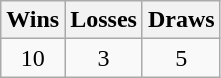<table class="wikitable">
<tr>
<th>Wins</th>
<th>Losses</th>
<th>Draws</th>
</tr>
<tr>
<td align=center>10</td>
<td align=center>3</td>
<td align=center>5</td>
</tr>
</table>
